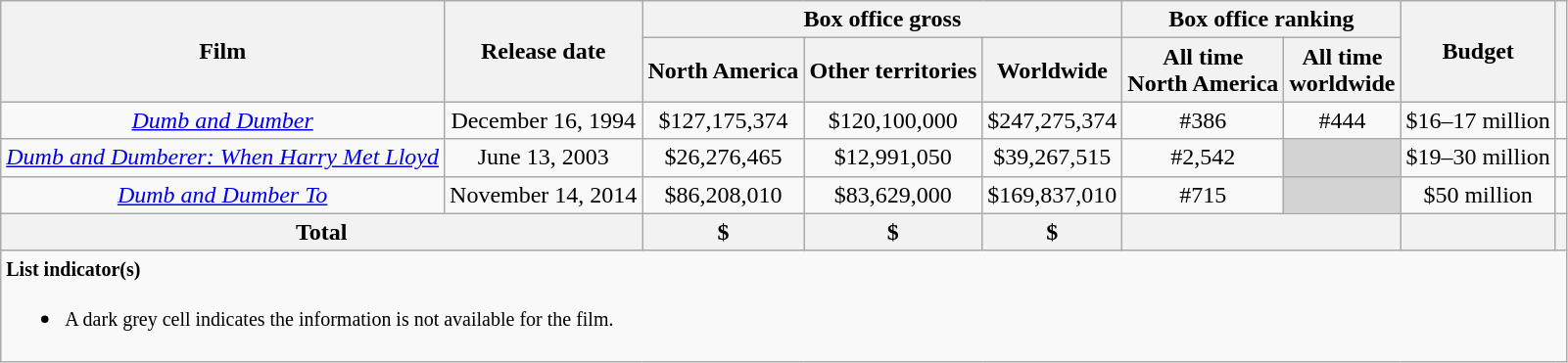<table class="wikitable" border="1" style="text-align:center;">
<tr>
<th rowspan="2">Film</th>
<th rowspan="2">Release date</th>
<th colspan="3">Box office gross</th>
<th colspan="2" text="wrap">Box office ranking</th>
<th rowspan="2">Budget</th>
<th rowspan="2"></th>
</tr>
<tr>
<th>North America</th>
<th>Other territories</th>
<th>Worldwide</th>
<th>All time <br>North America</th>
<th>All time <br>worldwide</th>
</tr>
<tr>
<td><em><a href='#'>Dumb and Dumber</a></em></td>
<td>December 16, 1994</td>
<td>$127,175,374</td>
<td>$120,100,000</td>
<td>$247,275,374</td>
<td align="center">#386</td>
<td align="center">#444</td>
<td align="center">$16–17 million</td>
<td align="center"></td>
</tr>
<tr>
<td><em><a href='#'>Dumb and Dumberer: When Harry Met Lloyd</a></em></td>
<td>June 13, 2003</td>
<td>$26,276,465</td>
<td>$12,991,050</td>
<td>$39,267,515</td>
<td align="center">#2,542</td>
<td style="background:#d3d3d3;"></td>
<td align="center">$19–30 million</td>
<td align="center"></td>
</tr>
<tr>
<td><em><a href='#'>Dumb and Dumber To</a></em></td>
<td>November 14, 2014</td>
<td>$86,208,010</td>
<td>$83,629,000</td>
<td>$169,837,010</td>
<td align="center">#715</td>
<td style="background:#d3d3d3;"></td>
<td align="center">$50 million</td>
<td align="center"></td>
</tr>
<tr>
<th colspan=2 align="center">Total</th>
<th>$</th>
<th>$</th>
<th>$</th>
<th colspan="2"></th>
<th align="center"></th>
<th></th>
</tr>
<tr>
<td colspan="9" style="text-align:left;"><small><strong>List indicator(s)</strong></small><br><ul><li><small>A dark grey cell indicates the information is not available for the film.</small></li></ul></td>
</tr>
</table>
